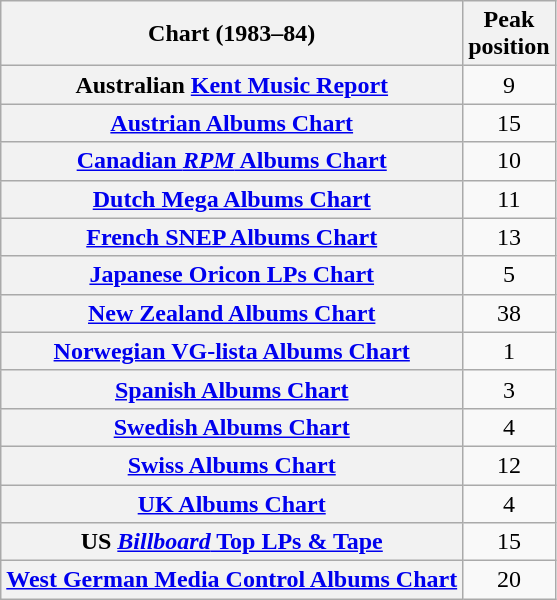<table class="wikitable sortable plainrowheaders" style="text-align:center;">
<tr>
<th scope="col">Chart (1983–84)</th>
<th scope="col">Peak<br>position</th>
</tr>
<tr>
<th scope="row">Australian <a href='#'>Kent Music Report</a></th>
<td>9</td>
</tr>
<tr>
<th scope="row"><a href='#'>Austrian Albums Chart</a></th>
<td>15</td>
</tr>
<tr>
<th scope="row"><a href='#'>Canadian <em>RPM</em> Albums Chart</a></th>
<td>10</td>
</tr>
<tr>
<th scope="row"><a href='#'>Dutch Mega Albums Chart</a></th>
<td>11</td>
</tr>
<tr>
<th scope="row"><a href='#'>French SNEP Albums Chart</a></th>
<td>13</td>
</tr>
<tr>
<th scope="row"><a href='#'>Japanese Oricon LPs Chart</a></th>
<td>5</td>
</tr>
<tr>
<th scope="row"><a href='#'>New Zealand Albums Chart</a></th>
<td>38</td>
</tr>
<tr>
<th scope="row"><a href='#'>Norwegian VG-lista Albums Chart</a></th>
<td>1</td>
</tr>
<tr>
<th scope="row"><a href='#'>Spanish Albums Chart</a></th>
<td>3</td>
</tr>
<tr>
<th scope="row"><a href='#'>Swedish Albums Chart</a></th>
<td>4</td>
</tr>
<tr>
<th scope="row"><a href='#'>Swiss Albums Chart</a></th>
<td>12</td>
</tr>
<tr>
<th scope="row"><a href='#'>UK Albums Chart</a></th>
<td>4</td>
</tr>
<tr>
<th scope="row">US <a href='#'><em>Billboard</em> Top LPs & Tape</a></th>
<td>15</td>
</tr>
<tr>
<th scope="row"><a href='#'>West German Media Control Albums Chart</a></th>
<td>20</td>
</tr>
</table>
